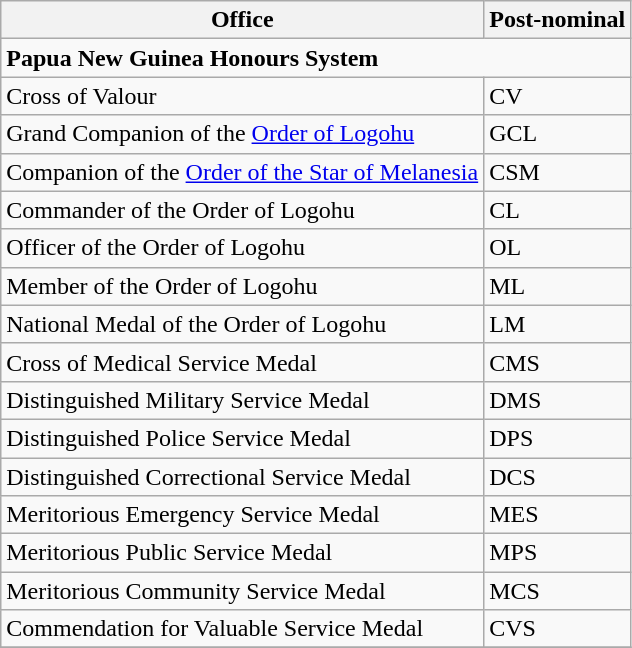<table class="wikitable">
<tr>
<th>Office</th>
<th>Post-nominal</th>
</tr>
<tr>
<td colspan="2"><strong>Papua New Guinea Honours System</strong></td>
</tr>
<tr>
<td>Cross of Valour</td>
<td>CV</td>
</tr>
<tr>
<td>Grand Companion of the <a href='#'>Order of Logohu</a></td>
<td>GCL</td>
</tr>
<tr>
<td>Companion of the <a href='#'>Order of the Star of Melanesia</a></td>
<td>CSM</td>
</tr>
<tr>
<td>Commander of the Order of Logohu</td>
<td>CL</td>
</tr>
<tr>
<td>Officer of the Order of Logohu</td>
<td>OL</td>
</tr>
<tr>
<td>Member of the Order of Logohu</td>
<td>ML</td>
</tr>
<tr>
<td>National Medal of the Order of Logohu</td>
<td>LM</td>
</tr>
<tr>
<td>Cross of Medical Service Medal</td>
<td>CMS</td>
</tr>
<tr>
<td>Distinguished Military Service Medal</td>
<td>DMS</td>
</tr>
<tr>
<td>Distinguished Police Service Medal</td>
<td>DPS</td>
</tr>
<tr>
<td>Distinguished Correctional Service Medal</td>
<td>DCS</td>
</tr>
<tr>
<td>Meritorious Emergency Service Medal</td>
<td>MES</td>
</tr>
<tr>
<td>Meritorious Public Service Medal</td>
<td>MPS</td>
</tr>
<tr>
<td>Meritorious Community Service Medal</td>
<td>MCS</td>
</tr>
<tr>
<td>Commendation for Valuable Service Medal</td>
<td>CVS</td>
</tr>
<tr>
</tr>
</table>
